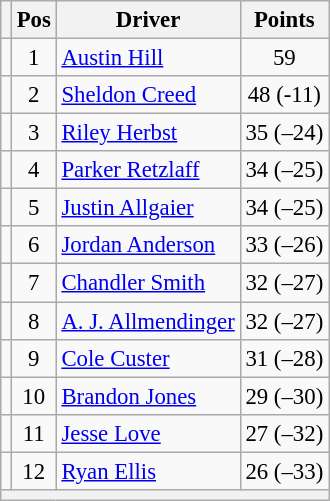<table class="wikitable" style="font-size: 95%;">
<tr>
<th></th>
<th>Pos</th>
<th>Driver</th>
<th>Points</th>
</tr>
<tr>
<td align="left"></td>
<td style="text-align:center;">1</td>
<td><a href='#'>Austin Hill</a></td>
<td style="text-align:center;">59</td>
</tr>
<tr>
<td align="left"></td>
<td style="text-align:center;">2</td>
<td><a href='#'>Sheldon Creed</a></td>
<td style="text-align:center;">48 (-11)</td>
</tr>
<tr>
<td align="left"></td>
<td style="text-align:center;">3</td>
<td><a href='#'>Riley Herbst</a></td>
<td style="text-align:center;">35 (–24)</td>
</tr>
<tr>
<td align="left"></td>
<td style="text-align:center;">4</td>
<td><a href='#'>Parker Retzlaff</a></td>
<td style="text-align:center;">34 (–25)</td>
</tr>
<tr>
<td align="left"></td>
<td style="text-align:center;">5</td>
<td><a href='#'>Justin Allgaier</a></td>
<td style="text-align:center;">34 (–25)</td>
</tr>
<tr>
<td align="left"></td>
<td style="text-align:center;">6</td>
<td><a href='#'>Jordan Anderson</a></td>
<td style="text-align:center;">33 (–26)</td>
</tr>
<tr>
<td align="left"></td>
<td style="text-align:center;">7</td>
<td><a href='#'>Chandler Smith</a></td>
<td style="text-align:center;">32 (–27)</td>
</tr>
<tr>
<td align="left"></td>
<td style="text-align:center;">8</td>
<td><a href='#'>A. J. Allmendinger</a></td>
<td style="text-align:center;">32 (–27)</td>
</tr>
<tr>
<td align="left"></td>
<td style="text-align:center;">9</td>
<td><a href='#'>Cole Custer</a></td>
<td style="text-align:center;">31 (–28)</td>
</tr>
<tr>
<td align="left"></td>
<td style="text-align:center;">10</td>
<td><a href='#'>Brandon Jones</a></td>
<td style="text-align:center;">29 (–30)</td>
</tr>
<tr>
<td align="left"></td>
<td style="text-align:center;">11</td>
<td><a href='#'>Jesse Love</a></td>
<td style="text-align:center;">27 (–32)</td>
</tr>
<tr>
<td align="left"></td>
<td style="text-align:center;">12</td>
<td><a href='#'>Ryan Ellis</a></td>
<td style="text-align:center;">26 (–33)</td>
</tr>
<tr class="sortbottom">
<th colspan="9"></th>
</tr>
</table>
